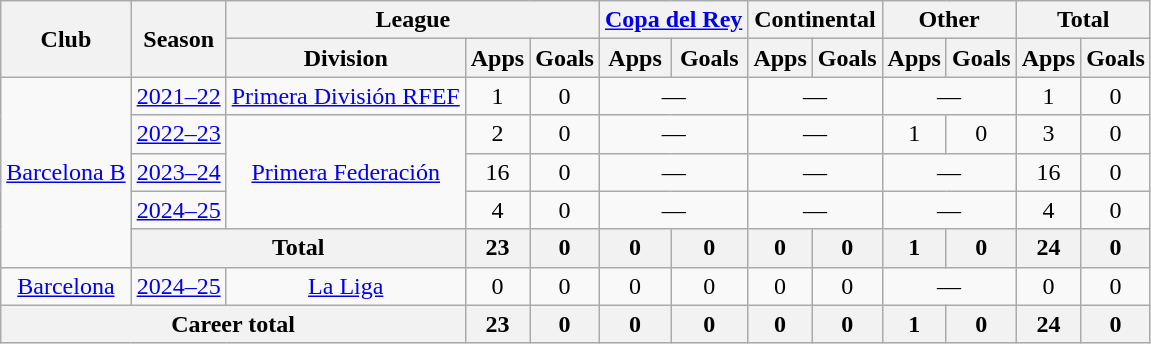<table class="wikitable" style="text-align: center">
<tr>
<th rowspan="2">Club</th>
<th rowspan="2">Season</th>
<th colspan="3">League</th>
<th colspan="2"><a href='#'>Copa del Rey</a></th>
<th colspan="2">Continental</th>
<th colspan="2">Other</th>
<th colspan="2">Total</th>
</tr>
<tr>
<th>Division</th>
<th>Apps</th>
<th>Goals</th>
<th>Apps</th>
<th>Goals</th>
<th>Apps</th>
<th>Goals</th>
<th>Apps</th>
<th>Goals</th>
<th>Apps</th>
<th>Goals</th>
</tr>
<tr>
<td rowspan="5"><a href='#'>Barcelona B</a></td>
<td><a href='#'>2021–22</a></td>
<td><a href='#'>Primera División RFEF</a></td>
<td>1</td>
<td>0</td>
<td colspan="2">—</td>
<td colspan="2">—</td>
<td colspan="2">—</td>
<td>1</td>
<td>0</td>
</tr>
<tr>
<td><a href='#'>2022–23</a></td>
<td rowspan=3><a href='#'>Primera Federación</a></td>
<td>2</td>
<td>0</td>
<td colspan="2">—</td>
<td colspan="2">—</td>
<td>1</td>
<td>0</td>
<td>3</td>
<td>0</td>
</tr>
<tr>
<td><a href='#'>2023–24</a></td>
<td>16</td>
<td>0</td>
<td colspan="2">—</td>
<td colspan="2">—</td>
<td colspan="2">—</td>
<td>16</td>
<td>0</td>
</tr>
<tr>
<td><a href='#'>2024–25</a></td>
<td>4</td>
<td>0</td>
<td colspan="2">—</td>
<td colspan="2">—</td>
<td colspan="2">—</td>
<td>4</td>
<td>0</td>
</tr>
<tr>
<th colspan="2">Total</th>
<th>23</th>
<th>0</th>
<th>0</th>
<th>0</th>
<th>0</th>
<th>0</th>
<th>1</th>
<th>0</th>
<th>24</th>
<th>0</th>
</tr>
<tr>
<td><a href='#'>Barcelona</a></td>
<td><a href='#'>2024–25</a></td>
<td><a href='#'>La Liga</a></td>
<td>0</td>
<td>0</td>
<td>0</td>
<td>0</td>
<td>0</td>
<td>0</td>
<td colspan="2">—</td>
<td>0</td>
<td>0</td>
</tr>
<tr>
<th colspan="3">Career total</th>
<th>23</th>
<th>0</th>
<th>0</th>
<th>0</th>
<th>0</th>
<th>0</th>
<th>1</th>
<th>0</th>
<th>24</th>
<th>0</th>
</tr>
</table>
